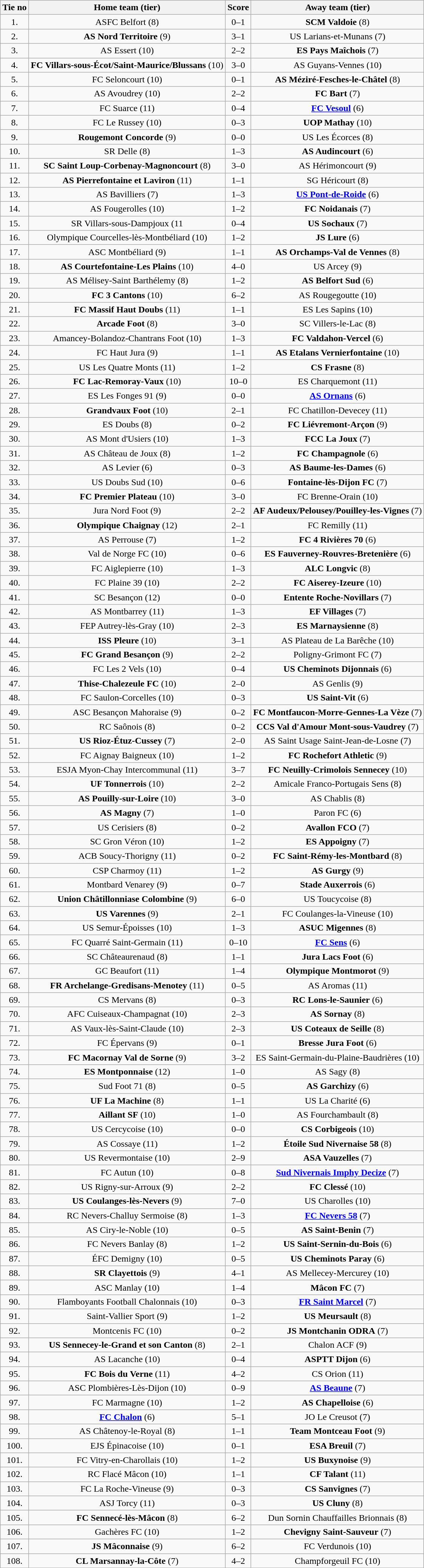<table class="wikitable" style="text-align: center">
<tr>
<th>Tie no</th>
<th>Home team (tier)</th>
<th>Score</th>
<th>Away team (tier)</th>
</tr>
<tr>
<td>1.</td>
<td>ASFC Belfort (8)</td>
<td>0–1</td>
<td><strong>SCM Valdoie</strong> (8)</td>
</tr>
<tr>
<td>2.</td>
<td><strong>AS Nord Territoire</strong> (9)</td>
<td>3–1</td>
<td>US Larians-et-Munans (7)</td>
</tr>
<tr>
<td>3.</td>
<td>AS Essert (10)</td>
<td>2–2 </td>
<td><strong>ES Pays Maîchois</strong> (7)</td>
</tr>
<tr>
<td>4.</td>
<td><strong>FC Villars-sous-Écot/Saint-Maurice/Blussans</strong> (10)</td>
<td>3–0</td>
<td>AS Guyans-Vennes (10)</td>
</tr>
<tr>
<td>5.</td>
<td>FC Seloncourt (10)</td>
<td>0–1</td>
<td><strong>AS Méziré-Fesches-le-Châtel</strong> (8)</td>
</tr>
<tr>
<td>6.</td>
<td>AS Avoudrey (10)</td>
<td>2–2 </td>
<td><strong>FC Bart</strong> (7)</td>
</tr>
<tr>
<td>7.</td>
<td>FC Suarce (11)</td>
<td>0–4</td>
<td><strong><a href='#'>FC Vesoul</a></strong> (6)</td>
</tr>
<tr>
<td>8.</td>
<td>FC Le Russey (10)</td>
<td>0–3</td>
<td><strong>UOP Mathay</strong> (10)</td>
</tr>
<tr>
<td>9.</td>
<td><strong>Rougemont Concorde</strong> (9)</td>
<td>0–0 </td>
<td>US Les Écorces (8)</td>
</tr>
<tr>
<td>10.</td>
<td>SR Delle (8)</td>
<td>1–3</td>
<td><strong>AS Audincourt</strong> (6)</td>
</tr>
<tr>
<td>11.</td>
<td><strong>SC Saint Loup-Corbenay-Magnoncourt</strong> (8)</td>
<td>3–0</td>
<td>AS Hérimoncourt (9)</td>
</tr>
<tr>
<td>12.</td>
<td><strong>AS Pierrefontaine et Laviron</strong> (11)</td>
<td>1–1 </td>
<td>SG Héricourt (8)</td>
</tr>
<tr>
<td>13.</td>
<td>AS Bavilliers (7)</td>
<td>1–3</td>
<td><strong><a href='#'>US Pont-de-Roide</a></strong> (6)</td>
</tr>
<tr>
<td>14.</td>
<td>AS Fougerolles (10)</td>
<td>1–2</td>
<td><strong>FC Noidanais</strong> (7)</td>
</tr>
<tr>
<td>15.</td>
<td>SR Villars-sous-Dampjoux (11</td>
<td>0–4</td>
<td><strong>US Sochaux</strong> (7)</td>
</tr>
<tr>
<td>16.</td>
<td>Olympique Courcelles-lès-Montbéliard (10)</td>
<td>1–2</td>
<td><strong>JS Lure</strong> (6)</td>
</tr>
<tr>
<td>17.</td>
<td>ASC Montbéliard (9)</td>
<td>1–1 </td>
<td><strong>AS Orchamps-Val de Vennes</strong> (8)</td>
</tr>
<tr>
<td>18.</td>
<td><strong>AS Courtefontaine-Les Plains</strong> (10)</td>
<td>4–0</td>
<td>US Arcey (9)</td>
</tr>
<tr>
<td>19.</td>
<td>AS Mélisey-Saint Barthélemy (8)</td>
<td>1–2</td>
<td><strong>AS Belfort Sud</strong> (6)</td>
</tr>
<tr>
<td>20.</td>
<td><strong>FC 3 Cantons</strong> (10)</td>
<td>6–2</td>
<td>AS Rougegoutte (10)</td>
</tr>
<tr>
<td>21.</td>
<td><strong>FC Massif Haut Doubs</strong> (11)</td>
<td>1–1 </td>
<td>ES Les Sapins (10)</td>
</tr>
<tr>
<td>22.</td>
<td><strong>Arcade Foot</strong> (8)</td>
<td>3–0</td>
<td>SC Villers-le-Lac (8)</td>
</tr>
<tr>
<td>23.</td>
<td>Amancey-Bolandoz-Chantrans Foot (10)</td>
<td>1–3</td>
<td><strong>FC Valdahon-Vercel</strong> (6)</td>
</tr>
<tr>
<td>24.</td>
<td>FC Haut Jura (9)</td>
<td>1–1 </td>
<td><strong>AS Etalans Vernierfontaine</strong> (10)</td>
</tr>
<tr>
<td>25.</td>
<td>US Les Quatre Monts (11)</td>
<td>1–2</td>
<td><strong>CS Frasne</strong> (8)</td>
</tr>
<tr>
<td>26.</td>
<td><strong>FC Lac-Remoray-Vaux</strong> (10)</td>
<td>10–0</td>
<td>ES Charquemont (11)</td>
</tr>
<tr>
<td>27.</td>
<td>ES Les Fonges 91 (9)</td>
<td>0–0 </td>
<td><strong><a href='#'>AS Ornans</a></strong> (6)</td>
</tr>
<tr>
<td>28.</td>
<td><strong>Grandvaux Foot</strong> (10)</td>
<td>2–1</td>
<td>FC Chatillon-Devecey (11)</td>
</tr>
<tr>
<td>29.</td>
<td>ES Doubs (8)</td>
<td>0–2</td>
<td><strong>FC Liévremont-Arçon</strong> (9)</td>
</tr>
<tr>
<td>30.</td>
<td>AS Mont d'Usiers (10)</td>
<td>1–3</td>
<td><strong>FCC La Joux</strong> (7)</td>
</tr>
<tr>
<td>31.</td>
<td>AS Château de Joux (8)</td>
<td>1–2</td>
<td><strong>FC Champagnole</strong> (6)</td>
</tr>
<tr>
<td>32.</td>
<td>AS Levier (6)</td>
<td>0–3</td>
<td><strong>AS Baume-les-Dames</strong> (6)</td>
</tr>
<tr>
<td>33.</td>
<td>US Doubs Sud (10)</td>
<td>0–6</td>
<td><strong>Fontaine-lès-Dijon FC</strong> (7)</td>
</tr>
<tr>
<td>34.</td>
<td><strong>FC Premier Plateau</strong> (10)</td>
<td>3–0</td>
<td>FC Brenne-Orain (10)</td>
</tr>
<tr>
<td>35.</td>
<td>Jura Nord Foot (9)</td>
<td>2–2 </td>
<td><strong>AF Audeux/Pelousey/Pouilley-les-Vignes</strong> (7)</td>
</tr>
<tr>
<td>36.</td>
<td><strong>Olympique Chaignay</strong> (12)</td>
<td>2–1</td>
<td>FC Remilly (11)</td>
</tr>
<tr>
<td>37.</td>
<td>AS Perrouse (7)</td>
<td>1–2</td>
<td><strong>FC 4 Rivières 70</strong> (6)</td>
</tr>
<tr>
<td>38.</td>
<td>Val de Norge FC (10)</td>
<td>0–6</td>
<td><strong>ES Fauverney-Rouvres-Bretenière</strong> (6)</td>
</tr>
<tr>
<td>39.</td>
<td>FC Aiglepierre (10)</td>
<td>1–3</td>
<td><strong>ALC Longvic</strong> (8)</td>
</tr>
<tr>
<td>40.</td>
<td>FC Plaine 39 (10)</td>
<td>2–2 </td>
<td><strong>FC Aiserey-Izeure</strong> (10)</td>
</tr>
<tr>
<td>41.</td>
<td>SC Besançon (12)</td>
<td>0–0 </td>
<td><strong>Entente Roche-Novillars</strong> (7)</td>
</tr>
<tr>
<td>42.</td>
<td>AS Montbarrey (11)</td>
<td>1–3</td>
<td><strong>EF Villages</strong> (7)</td>
</tr>
<tr>
<td>43.</td>
<td>FEP Autrey-lès-Gray (10)</td>
<td>2–3</td>
<td><strong>ES Marnaysienne</strong> (8)</td>
</tr>
<tr>
<td>44.</td>
<td><strong>ISS Pleure</strong> (10)</td>
<td>3–1</td>
<td>AS Plateau de La Barêche (10)</td>
</tr>
<tr>
<td>45.</td>
<td><strong>FC Grand Besançon</strong> (9)</td>
<td>2–2 </td>
<td>Poligny-Grimont FC (7)</td>
</tr>
<tr>
<td>46.</td>
<td>FC Les 2 Vels (10)</td>
<td>0–4</td>
<td><strong>US Cheminots Dijonnais</strong> (6)</td>
</tr>
<tr>
<td>47.</td>
<td><strong>Thise-Chalezeule FC</strong> (10)</td>
<td>2–0</td>
<td>AS Genlis (9)</td>
</tr>
<tr>
<td>48.</td>
<td>FC Saulon-Corcelles (10)</td>
<td>0–3</td>
<td><strong>US Saint-Vit</strong> (6)</td>
</tr>
<tr>
<td>49.</td>
<td>ASC Besançon Mahoraise (9)</td>
<td>0–2</td>
<td><strong>FC Montfaucon-Morre-Gennes-La Vèze</strong> (7)</td>
</tr>
<tr>
<td>50.</td>
<td>RC Saônois (8)</td>
<td>0–2</td>
<td><strong>CCS Val d'Amour Mont-sous-Vaudrey</strong> (7)</td>
</tr>
<tr>
<td>51.</td>
<td><strong>US Rioz-Étuz-Cussey</strong> (7)</td>
<td>2–0</td>
<td>AS Saint Usage Saint-Jean-de-Losne (7)</td>
</tr>
<tr>
<td>52.</td>
<td>FC Aignay Baigneux (10)</td>
<td>1–2</td>
<td><strong>FC Rochefort Athletic</strong> (9)</td>
</tr>
<tr>
<td>53.</td>
<td>ESJA Myon-Chay Intercommunal (11)</td>
<td>3–7</td>
<td><strong>FC Neuilly-Crimolois Sennecey</strong> (10)</td>
</tr>
<tr>
<td>54.</td>
<td><strong>UF Tonnerrois</strong> (10)</td>
<td>2–2 </td>
<td>Amicale Franco-Portugais Sens (8)</td>
</tr>
<tr>
<td>55.</td>
<td><strong>AS Pouilly-sur-Loire</strong> (10)</td>
<td>3–0</td>
<td>AS Chablis (8)</td>
</tr>
<tr>
<td>56.</td>
<td><strong>AS Magny</strong> (7)</td>
<td>1–0</td>
<td>Paron FC (6)</td>
</tr>
<tr>
<td>57.</td>
<td>US Cerisiers (8)</td>
<td>0–2</td>
<td><strong>Avallon FCO</strong> (7)</td>
</tr>
<tr>
<td>58.</td>
<td>SC Gron Véron (10)</td>
<td>1–2</td>
<td><strong>ES Appoigny</strong> (7)</td>
</tr>
<tr>
<td>59.</td>
<td>ACB Soucy-Thorigny (11)</td>
<td>0–2</td>
<td><strong>FC Saint-Rémy-les-Montbard</strong> (8)</td>
</tr>
<tr>
<td>60.</td>
<td>CSP Charmoy (11)</td>
<td>1–2</td>
<td><strong>AS Gurgy</strong> (9)</td>
</tr>
<tr>
<td>61.</td>
<td>Montbard Venarey (9)</td>
<td>0–7</td>
<td><strong>Stade Auxerrois</strong> (6)</td>
</tr>
<tr>
<td>62.</td>
<td><strong>Union Châtillonniase Colombine</strong> (9)</td>
<td>6–0</td>
<td>US Toucycoise (8)</td>
</tr>
<tr>
<td>63.</td>
<td><strong>US Varennes</strong> (9)</td>
<td>2–1</td>
<td>FC Coulanges-la-Vineuse (10)</td>
</tr>
<tr>
<td>64.</td>
<td>US Semur-Époisses (10)</td>
<td>1–3</td>
<td><strong>ASUC Migennes</strong> (8)</td>
</tr>
<tr>
<td>65.</td>
<td>FC Quarré Saint-Germain (11)</td>
<td>0–10</td>
<td><strong><a href='#'>FC Sens</a></strong> (6)</td>
</tr>
<tr>
<td>66.</td>
<td>SC Châteaurenaud (8)</td>
<td>1–1 </td>
<td><strong>Jura Lacs Foot</strong> (6)</td>
</tr>
<tr>
<td>67.</td>
<td>GC Beaufort (11)</td>
<td>1–4</td>
<td><strong>Olympique Montmorot</strong> (9)</td>
</tr>
<tr>
<td>68.</td>
<td><strong>FR Archelange-Gredisans-Menotey</strong> (11)</td>
<td>0–5</td>
<td>AS Aromas (11)</td>
</tr>
<tr>
<td>69.</td>
<td>CS Mervans (8)</td>
<td>0–3</td>
<td><strong>RC Lons-le-Saunier</strong> (6)</td>
</tr>
<tr>
<td>70.</td>
<td>AFC Cuiseaux-Champagnat (10)</td>
<td>2–3</td>
<td><strong>AS Sornay</strong> (8)</td>
</tr>
<tr>
<td>71.</td>
<td>AS Vaux-lès-Saint-Claude (10)</td>
<td>2–3</td>
<td><strong>US Coteaux de Seille</strong> (8)</td>
</tr>
<tr>
<td>72.</td>
<td>FC Épervans (9)</td>
<td>0–1</td>
<td><strong>Bresse Jura Foot</strong> (6)</td>
</tr>
<tr>
<td>73.</td>
<td><strong>FC Macornay Val de Sorne</strong> (9)</td>
<td>3–2</td>
<td>ES Saint-Germain-du-Plaine-Baudrières (10)</td>
</tr>
<tr>
<td>74.</td>
<td><strong>ES Montponnaise</strong> (12)</td>
<td>1–0</td>
<td>AS Sagy (8)</td>
</tr>
<tr>
<td>75.</td>
<td>Sud Foot 71 (8)</td>
<td>0–5</td>
<td><strong>AS Garchizy</strong> (6)</td>
</tr>
<tr>
<td>76.</td>
<td><strong>UF La Machine</strong> (8)</td>
<td>1–1 </td>
<td>US La Charité (6)</td>
</tr>
<tr>
<td>77.</td>
<td><strong>Aillant SF</strong> (10)</td>
<td>1–0</td>
<td>AS Fourchambault (8)</td>
</tr>
<tr>
<td>78.</td>
<td>US Cercycoise (10)</td>
<td>0–0 </td>
<td><strong>CS Corbigeois</strong> (10)</td>
</tr>
<tr>
<td>79.</td>
<td>AS Cossaye (11)</td>
<td>1–2</td>
<td><strong>Étoile Sud Nivernaise 58</strong> (8)</td>
</tr>
<tr>
<td>80.</td>
<td>US Revermontaise (10)</td>
<td>2–9</td>
<td><strong>ASA Vauzelles</strong> (7)</td>
</tr>
<tr>
<td>81.</td>
<td>FC Autun (10)</td>
<td>0–8</td>
<td><strong><a href='#'>Sud Nivernais Imphy Decize</a></strong> (7)</td>
</tr>
<tr>
<td>82.</td>
<td>US Rigny-sur-Arroux (9)</td>
<td>2–2 </td>
<td><strong>FC Clessé</strong> (10)</td>
</tr>
<tr>
<td>83.</td>
<td><strong>US Coulanges-lès-Nevers</strong> (9)</td>
<td>7–0</td>
<td>US Charolles (10)</td>
</tr>
<tr>
<td>84.</td>
<td>RC Nevers-Challuy Sermoise (8)</td>
<td>1–3</td>
<td><strong><a href='#'>FC Nevers 58</a></strong> (7)</td>
</tr>
<tr>
<td>85.</td>
<td>AS Ciry-le-Noble (10)</td>
<td>0–5</td>
<td><strong>AS Saint-Benin</strong> (7)</td>
</tr>
<tr>
<td>86.</td>
<td>FC Nevers Banlay (8)</td>
<td>1–2</td>
<td><strong>US Saint-Sernin-du-Bois</strong> (6)</td>
</tr>
<tr>
<td>87.</td>
<td>ÉFC Demigny (10)</td>
<td>0–5</td>
<td><strong>US Cheminots Paray</strong> (6)</td>
</tr>
<tr>
<td>88.</td>
<td><strong>SR Clayettois</strong> (9)</td>
<td>4–1</td>
<td>AS Mellecey-Mercurey (10)</td>
</tr>
<tr>
<td>89.</td>
<td>ASC Manlay (10)</td>
<td>1–4</td>
<td><strong>Mâcon FC</strong> (7)</td>
</tr>
<tr>
<td>90.</td>
<td>Flamboyants Football Chalonnais (10)</td>
<td>0–3</td>
<td><strong><a href='#'>FR Saint Marcel</a></strong> (7)</td>
</tr>
<tr>
<td>91.</td>
<td>Saint-Vallier Sport (9)</td>
<td>1–2</td>
<td><strong>US Meursault</strong> (8)</td>
</tr>
<tr>
<td>92.</td>
<td>Montcenis FC (10)</td>
<td>0–2</td>
<td><strong>JS Montchanin ODRA</strong> (7)</td>
</tr>
<tr>
<td>93.</td>
<td><strong>US Sennecey-le-Grand et son Canton</strong> (8)</td>
<td>2–1</td>
<td>Chalon ACF (9)</td>
</tr>
<tr>
<td>94.</td>
<td>AS Lacanche (10)</td>
<td>0–4</td>
<td><strong>ASPTT Dijon</strong> (6)</td>
</tr>
<tr>
<td>95.</td>
<td><strong>FC Bois du Verne</strong> (11)</td>
<td>4–2</td>
<td>CS Orion (11)</td>
</tr>
<tr>
<td>96.</td>
<td>ASC Plombières-Lès-Dijon (10)</td>
<td>0–9</td>
<td><strong><a href='#'>AS Beaune</a></strong> (7)</td>
</tr>
<tr>
<td>97.</td>
<td>FC Marmagne (10)</td>
<td>1–2</td>
<td><strong>AS Chapelloise</strong> (6)</td>
</tr>
<tr>
<td>98.</td>
<td><strong><a href='#'>FC Chalon</a></strong> (6)</td>
<td>5–1</td>
<td>JO Le Creusot (7)</td>
</tr>
<tr>
<td>99.</td>
<td>AS Châtenoy-le-Royal (8)</td>
<td>1–1 </td>
<td><strong>Team Montceau Foot</strong> (9)</td>
</tr>
<tr>
<td>100.</td>
<td>EJS Épinacoise (10)</td>
<td>0–1</td>
<td><strong>ESA Breuil</strong> (7)</td>
</tr>
<tr>
<td>101.</td>
<td>FC Vitry-en-Charollais (10)</td>
<td>1–2</td>
<td><strong>US Buxynoise</strong> (9)</td>
</tr>
<tr>
<td>102.</td>
<td>RC Flacé Mâcon (10)</td>
<td>1–1 </td>
<td><strong>CF Talant</strong> (11)</td>
</tr>
<tr>
<td>103.</td>
<td>FC La Roche-Vineuse (9)</td>
<td>0–3</td>
<td><strong>CS Sanvignes</strong> (7)</td>
</tr>
<tr>
<td>104.</td>
<td>ASJ Torcy (11)</td>
<td>0–3</td>
<td><strong>US Cluny</strong> (8)</td>
</tr>
<tr>
<td>105.</td>
<td><strong>FC Sennecé-lès-Mâcon</strong> (8)</td>
<td>6–2</td>
<td>Dun Sornin Chauffailles Brionnais (8)</td>
</tr>
<tr>
<td>106.</td>
<td>Gachères FC (10)</td>
<td>1–2</td>
<td><strong>Chevigny Saint-Sauveur</strong> (7)</td>
</tr>
<tr>
<td>107.</td>
<td><strong>JS Mâconnaise</strong> (9)</td>
<td>6–2</td>
<td>FC Verdunois (10)</td>
</tr>
<tr>
<td>108.</td>
<td><strong>CL Marsannay-la-Côte</strong> (7)</td>
<td>4–2</td>
<td>Champforgeuil FC (10)</td>
</tr>
</table>
